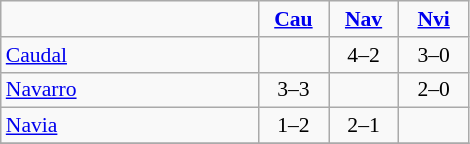<table style="font-size: 90%; text-align: center" class="wikitable">
<tr>
<td width=165></td>
<td align="center" width=40><strong><a href='#'>Cau</a></strong></td>
<td width=40><strong><a href='#'>Nav</a></strong></td>
<td width=40><strong><a href='#'>Nvi</a></strong></td>
</tr>
<tr>
<td align=left><a href='#'>Caudal</a></td>
<td></td>
<td> 4–2</td>
<td> 3–0</td>
</tr>
<tr>
<td align=left><a href='#'>Navarro</a></td>
<td> 3–3</td>
<td></td>
<td> 2–0</td>
</tr>
<tr>
<td align=left><a href='#'>Navia</a></td>
<td> 1–2</td>
<td> 2–1</td>
<td></td>
</tr>
<tr>
</tr>
</table>
